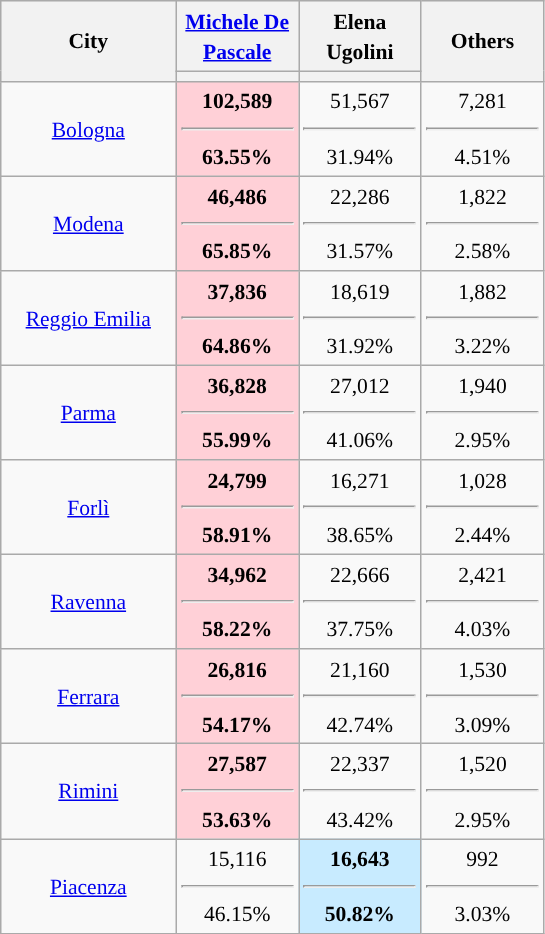<table class="wikitable" style="text-align:center;font-size:90%;line-height:20px">
<tr style="height:30px; background-color:#E9E9E9">
<th style="width:110px;" rowspan="2">City</th>
<th style="width:75px;"><a href='#'>Michele De Pascale</a></th>
<th style="width:75px;">Elena Ugolini</th>
<th rowspan="2" style="width:75px;">Others</th>
</tr>
<tr>
<th style="background:"></th>
<th style="background:"></th>
</tr>
<tr>
<td><a href='#'>Bologna</a></td>
<td style="background:#FFD0D7"><strong>102,589 <hr>63.55%</strong></td>
<td>51,567 <hr>31.94%</td>
<td>7,281 <hr>4.51%</td>
</tr>
<tr>
<td><a href='#'>Modena</a></td>
<td style="background:#FFD0D7"><strong>46,486 <hr>65.85%</strong></td>
<td>22,286 <hr>31.57%</td>
<td>1,822 <hr>2.58%</td>
</tr>
<tr>
<td><a href='#'>Reggio Emilia</a></td>
<td style="background:#FFD0D7"><strong>37,836 <hr>64.86%</strong></td>
<td>18,619 <hr>31.92%</td>
<td>1,882 <hr>3.22%</td>
</tr>
<tr>
<td><a href='#'>Parma</a></td>
<td style="background:#FFD0D7"><strong>36,828 <hr>55.99%</strong></td>
<td>27,012 <hr>41.06%</td>
<td>1,940 <hr>2.95%</td>
</tr>
<tr>
<td><a href='#'>Forlì</a></td>
<td style="background:#FFD0D7"><strong>24,799<hr>58.91%</strong></td>
<td>16,271 <hr>38.65%</td>
<td>1,028 <hr>2.44%</td>
</tr>
<tr>
<td><a href='#'>Ravenna</a></td>
<td style="background:#FFD0D7"><strong>34,962<hr>58.22%</strong></td>
<td>22,666 <hr>37.75%</td>
<td>2,421 <hr>4.03%</td>
</tr>
<tr>
<td><a href='#'>Ferrara</a></td>
<td style="background:#FFD0D7"><strong>26,816<hr>54.17%</strong></td>
<td>21,160 <hr>42.74%</td>
<td>1,530 <hr>3.09%</td>
</tr>
<tr>
<td><a href='#'>Rimini</a></td>
<td style="background:#FFD0D7"><strong>27,587 <hr>53.63%</strong></td>
<td>22,337 <hr>43.42%</td>
<td>1,520 <hr>2.95%</td>
</tr>
<tr>
<td><a href='#'>Piacenza</a></td>
<td>15,116 <hr>46.15%</td>
<td style="background:#C8EBFF"><strong>16,643 <hr>50.82%</strong></td>
<td>992 <hr>3.03%</td>
</tr>
</table>
